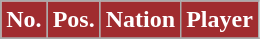<table class="wikitable sortable">
<tr>
<th style="background:#A02C2F; color:#FFFFFF;" scope="col">No.</th>
<th style="background:#A02C2F; color:#FFFFFF;" scope="col">Pos.</th>
<th style="background:#A02C2F; color:#FFFFFF;" scope="col">Nation</th>
<th style="background:#A02C2F; color:#FFFFFF;" scope="col">Player</th>
</tr>
<tr>
</tr>
</table>
